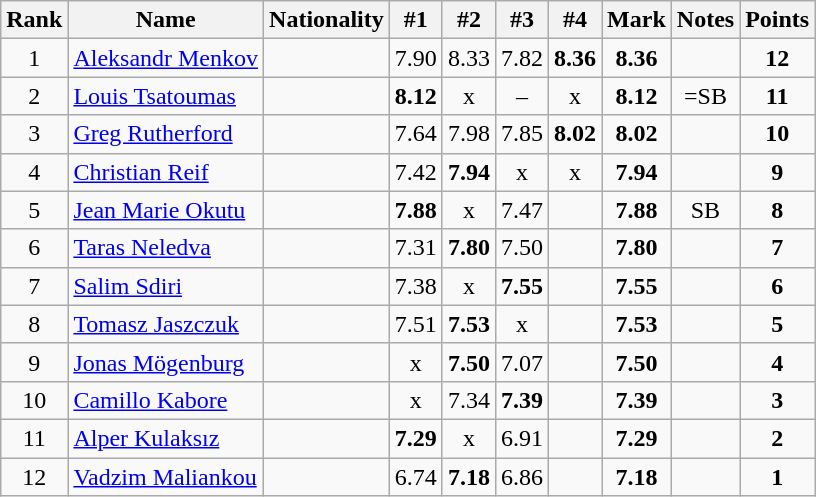<table class="wikitable sortable" style="text-align:center">
<tr>
<th>Rank</th>
<th>Name</th>
<th>Nationality</th>
<th>#1</th>
<th>#2</th>
<th>#3</th>
<th>#4</th>
<th>Mark</th>
<th>Notes</th>
<th>Points</th>
</tr>
<tr>
<td>1</td>
<td align=left><a href='#'>Aleksandr Menkov</a></td>
<td align=left></td>
<td>7.90</td>
<td>8.33</td>
<td>7.82</td>
<td><strong>8.36</strong></td>
<td><strong>8.36</strong></td>
<td></td>
<td><strong>12</strong></td>
</tr>
<tr>
<td>2</td>
<td align=left><a href='#'>Louis Tsatoumas</a></td>
<td align=left></td>
<td><strong>8.12</strong></td>
<td>x</td>
<td>–</td>
<td>x</td>
<td><strong>8.12</strong></td>
<td>=SB</td>
<td><strong>11</strong></td>
</tr>
<tr>
<td>3</td>
<td align=left><a href='#'>Greg Rutherford</a></td>
<td align=left></td>
<td>7.64</td>
<td>7.98</td>
<td>7.85</td>
<td><strong>8.02</strong></td>
<td><strong>8.02</strong></td>
<td></td>
<td><strong>10</strong></td>
</tr>
<tr>
<td>4</td>
<td align=left><a href='#'>Christian Reif</a></td>
<td align=left></td>
<td>7.42</td>
<td><strong>7.94</strong></td>
<td>x</td>
<td>x</td>
<td><strong>7.94</strong></td>
<td></td>
<td><strong>9</strong></td>
</tr>
<tr>
<td>5</td>
<td align=left><a href='#'>Jean Marie Okutu</a></td>
<td align=left></td>
<td><strong>7.88</strong></td>
<td>x</td>
<td>7.47</td>
<td></td>
<td><strong>7.88</strong></td>
<td>SB</td>
<td><strong>8</strong></td>
</tr>
<tr>
<td>6</td>
<td align=left><a href='#'>Taras Neledva</a></td>
<td align=left></td>
<td>7.31</td>
<td><strong>7.80</strong></td>
<td>7.50</td>
<td></td>
<td><strong>7.80</strong></td>
<td></td>
<td><strong>7</strong></td>
</tr>
<tr>
<td>7</td>
<td align=left><a href='#'>Salim Sdiri</a></td>
<td align=left></td>
<td>7.38</td>
<td>x</td>
<td><strong>7.55</strong></td>
<td></td>
<td><strong>7.55</strong></td>
<td></td>
<td><strong>6</strong></td>
</tr>
<tr>
<td>8</td>
<td align=left><a href='#'>Tomasz Jaszczuk</a></td>
<td align=left></td>
<td>7.51</td>
<td><strong>7.53</strong></td>
<td>x</td>
<td></td>
<td><strong>7.53</strong></td>
<td></td>
<td><strong>5</strong></td>
</tr>
<tr>
<td>9</td>
<td align=left><a href='#'>Jonas Mögenburg</a></td>
<td align=left></td>
<td>x</td>
<td><strong>7.50</strong></td>
<td>7.07</td>
<td></td>
<td><strong>7.50</strong></td>
<td></td>
<td><strong>4</strong></td>
</tr>
<tr>
<td>10</td>
<td align=left><a href='#'>Camillo Kabore</a></td>
<td align=left></td>
<td>x</td>
<td>7.34</td>
<td><strong>7.39</strong></td>
<td></td>
<td><strong>7.39</strong></td>
<td></td>
<td><strong>3</strong></td>
</tr>
<tr>
<td>11</td>
<td align=left><a href='#'>Alper Kulaksız</a></td>
<td align=left></td>
<td><strong>7.29</strong></td>
<td>x</td>
<td>6.91</td>
<td></td>
<td><strong>7.29</strong></td>
<td></td>
<td><strong>2</strong></td>
</tr>
<tr>
<td>12</td>
<td align=left><a href='#'>Vadzim Maliankou</a></td>
<td align=left></td>
<td>6.74</td>
<td><strong>7.18</strong></td>
<td>6.86</td>
<td></td>
<td><strong>7.18</strong></td>
<td></td>
<td><strong>1</strong></td>
</tr>
</table>
